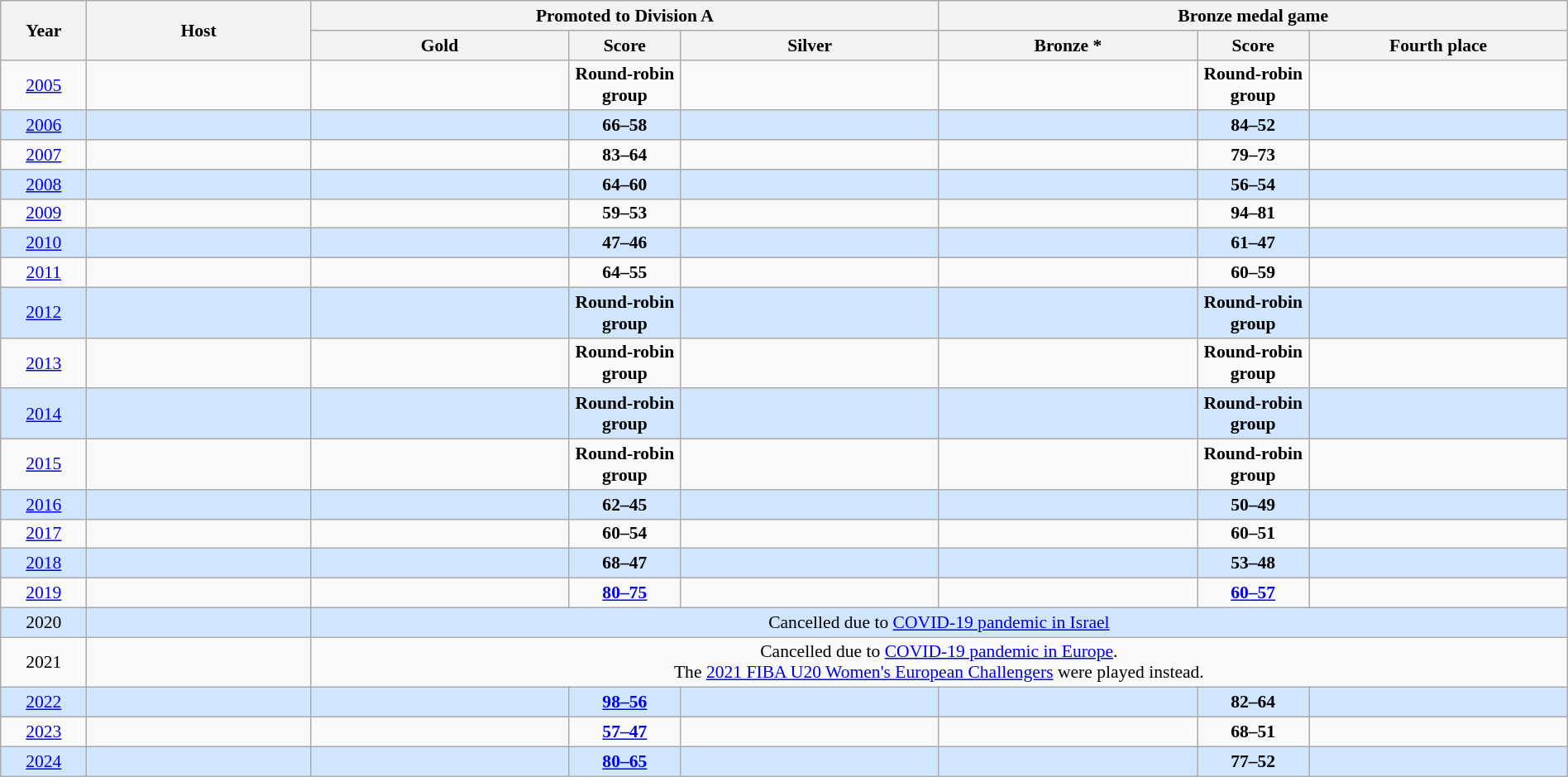<table class=wikitable style="text-align:center; font-size:90%; width:100%">
<tr>
<th rowspan=2 width=5%>Year</th>
<th rowspan=2 width=13%>Host</th>
<th colspan=3>Promoted to Division A</th>
<th colspan=3>Bronze medal game</th>
</tr>
<tr>
<th width=15%>Gold</th>
<th width=6.5%>Score</th>
<th width=15%>Silver</th>
<th width=15%>Bronze *</th>
<th width=6.5%>Score</th>
<th width=15%>Fourth place</th>
</tr>
<tr>
<td><a href='#'>2005</a></td>
<td><br></td>
<td><strong></strong></td>
<td><strong>Round-robin group</strong></td>
<td></td>
<td></td>
<td><strong>Round-robin group</strong></td>
<td></td>
</tr>
<tr style="background:#D0E6FF;">
<td><a href='#'>2006</a></td>
<td><br></td>
<td><strong></strong></td>
<td><strong>66–58</strong></td>
<td></td>
<td></td>
<td><strong>84–52</strong></td>
<td></td>
</tr>
<tr>
<td><a href='#'>2007</a></td>
<td><br></td>
<td><strong></strong></td>
<td><strong>83–64</strong></td>
<td></td>
<td></td>
<td><strong>79–73</strong></td>
<td></td>
</tr>
<tr style="background:#D0E6FF;">
<td><a href='#'>2008</a></td>
<td><br></td>
<td><strong></strong></td>
<td><strong>64–60</strong></td>
<td></td>
<td></td>
<td><strong>56–54</strong></td>
<td></td>
</tr>
<tr>
<td><a href='#'>2009</a></td>
<td><br></td>
<td><strong></strong></td>
<td><strong>59–53</strong></td>
<td></td>
<td></td>
<td><strong>94–81</strong></td>
<td></td>
</tr>
<tr style="background:#D0E6FF;">
<td><a href='#'>2010</a></td>
<td><br></td>
<td><strong></strong></td>
<td><strong>47–46</strong></td>
<td></td>
<td></td>
<td><strong>61–47</strong></td>
<td></td>
</tr>
<tr>
<td><a href='#'>2011</a></td>
<td><br></td>
<td><strong></strong></td>
<td><strong>64–55</strong></td>
<td></td>
<td></td>
<td><strong>60–59</strong></td>
<td></td>
</tr>
<tr style="background:#D0E6FF;">
<td><a href='#'>2012</a></td>
<td><br></td>
<td><strong></strong></td>
<td><strong>Round-robin group</strong></td>
<td></td>
<td></td>
<td><strong>Round-robin group</strong></td>
<td></td>
</tr>
<tr>
<td><a href='#'>2013</a></td>
<td><br></td>
<td><strong></strong></td>
<td><strong>Round-robin group</strong></td>
<td></td>
<td></td>
<td><strong>Round-robin group</strong></td>
<td></td>
</tr>
<tr style="background:#D0E6FF;">
<td><a href='#'>2014</a></td>
<td><br></td>
<td><strong></strong></td>
<td><strong>Round-robin group</strong></td>
<td></td>
<td></td>
<td><strong>Round-robin group</strong></td>
<td></td>
</tr>
<tr>
<td><a href='#'>2015</a></td>
<td><br></td>
<td><strong></strong></td>
<td><strong>Round-robin group</strong></td>
<td></td>
<td></td>
<td><strong>Round-robin group</strong></td>
<td></td>
</tr>
<tr style="background:#D0E6FF;">
<td><a href='#'>2016</a></td>
<td><br></td>
<td><strong></strong></td>
<td><strong>62–45</strong></td>
<td></td>
<td></td>
<td><strong>50–49</strong></td>
<td></td>
</tr>
<tr>
<td><a href='#'>2017</a></td>
<td><br></td>
<td><strong></strong></td>
<td><strong>60–54</strong></td>
<td></td>
<td></td>
<td><strong>60–51</strong></td>
<td></td>
</tr>
<tr style="background:#D0E6FF;">
<td><a href='#'>2018</a></td>
<td><br></td>
<td><strong></strong></td>
<td><strong>68–47</strong></td>
<td></td>
<td></td>
<td><strong>53–48</strong></td>
<td></td>
</tr>
<tr>
<td><a href='#'>2019</a></td>
<td><br></td>
<td><strong></strong></td>
<td><strong><a href='#'>80–75</a></strong></td>
<td></td>
<td></td>
<td><strong><a href='#'>60–57</a></strong></td>
<td></td>
</tr>
<tr style="background:#D0E6FF;">
<td>2020</td>
<td><br></td>
<td colspan=6>Cancelled due to <a href='#'>COVID-19 pandemic in Israel</a></td>
</tr>
<tr>
<td>2021</td>
<td><br></td>
<td colspan=6>Cancelled due to <a href='#'>COVID-19 pandemic in Europe</a>.<br>The <a href='#'>2021 FIBA U20 Women's European Challengers</a> were played instead.</td>
</tr>
<tr style="background:#D0E6FF;">
<td><a href='#'>2022</a></td>
<td><br></td>
<td><strong></strong></td>
<td><strong><a href='#'>98–56</a></strong></td>
<td></td>
<td></td>
<td><strong>82–64</strong></td>
<td></td>
</tr>
<tr>
<td><a href='#'>2023</a></td>
<td><br></td>
<td><strong></strong></td>
<td><strong><a href='#'>57–47</a></strong></td>
<td></td>
<td></td>
<td><strong>68–51</strong></td>
<td></td>
</tr>
<tr style="background:#D0E6FF;">
<td><a href='#'>2024</a></td>
<td><br></td>
<td><strong></strong></td>
<td><strong><a href='#'>80–65</a></strong></td>
<td></td>
<td></td>
<td><strong>77–52</strong></td>
<td></td>
</tr>
</table>
